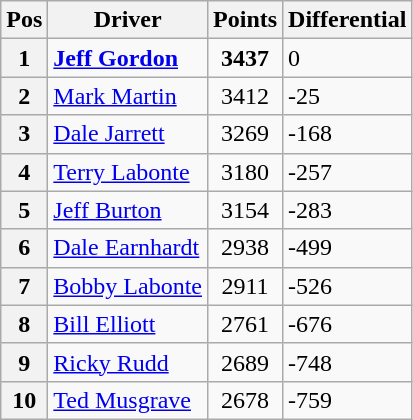<table class="wikitable">
<tr>
<th>Pos</th>
<th>Driver</th>
<th>Points</th>
<th>Differential</th>
</tr>
<tr>
<th>1 </th>
<td><strong><a href='#'>Jeff Gordon</a></strong></td>
<td style="text-align:center;"><strong>3437</strong></td>
<td>0</td>
</tr>
<tr>
<th>2 </th>
<td><a href='#'>Mark Martin</a></td>
<td style="text-align:center;">3412</td>
<td>-25</td>
</tr>
<tr>
<th>3 </th>
<td><a href='#'>Dale Jarrett</a></td>
<td style="text-align:center;">3269</td>
<td>-168</td>
</tr>
<tr>
<th>4 </th>
<td><a href='#'>Terry Labonte</a></td>
<td style="text-align:center;">3180</td>
<td>-257</td>
</tr>
<tr>
<th>5 </th>
<td><a href='#'>Jeff Burton</a></td>
<td style="text-align:center;">3154</td>
<td>-283</td>
</tr>
<tr>
<th>6 </th>
<td><a href='#'>Dale Earnhardt</a></td>
<td style="text-align:center;">2938</td>
<td>-499</td>
</tr>
<tr>
<th>7 </th>
<td><a href='#'>Bobby Labonte</a></td>
<td style="text-align:center;">2911</td>
<td>-526</td>
</tr>
<tr>
<th>8 </th>
<td><a href='#'>Bill Elliott</a></td>
<td style="text-align:center;">2761</td>
<td>-676</td>
</tr>
<tr>
<th>9 </th>
<td><a href='#'>Ricky Rudd</a></td>
<td style="text-align:center;">2689</td>
<td>-748</td>
</tr>
<tr>
<th>10 </th>
<td><a href='#'>Ted Musgrave</a></td>
<td style="text-align:center;">2678</td>
<td>-759</td>
</tr>
</table>
